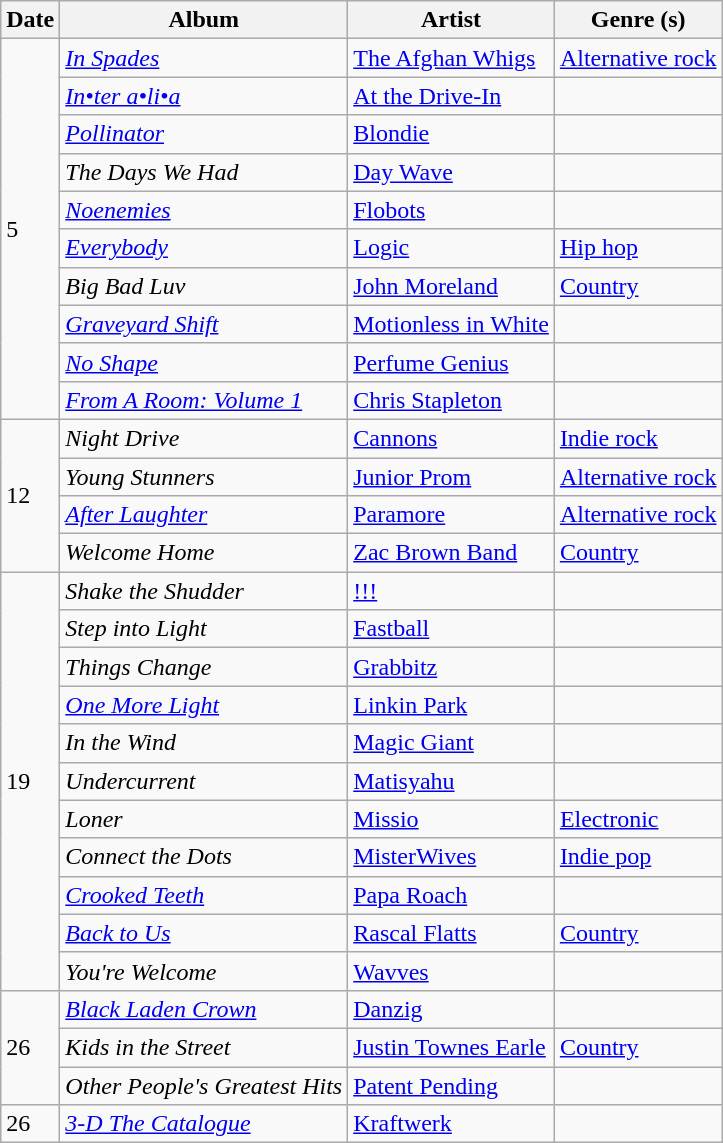<table class="wikitable">
<tr>
<th>Date</th>
<th>Album</th>
<th>Artist</th>
<th>Genre (s)</th>
</tr>
<tr>
<td rowspan="10">5</td>
<td><em><a href='#'>In Spades</a></em></td>
<td><a href='#'>The Afghan Whigs</a></td>
<td><a href='#'>Alternative rock</a></td>
</tr>
<tr>
<td><em><a href='#'>In•ter a•li•a</a></em></td>
<td><a href='#'>At the Drive-In</a></td>
<td></td>
</tr>
<tr>
<td><em><a href='#'>Pollinator</a></em></td>
<td><a href='#'>Blondie</a></td>
<td></td>
</tr>
<tr>
<td><em>The Days We Had</em></td>
<td><a href='#'>Day Wave</a></td>
<td></td>
</tr>
<tr>
<td><em><a href='#'>Noenemies</a></em></td>
<td><a href='#'>Flobots</a></td>
<td></td>
</tr>
<tr>
<td><em><a href='#'>Everybody</a></em></td>
<td><a href='#'>Logic</a></td>
<td><a href='#'>Hip hop</a></td>
</tr>
<tr>
<td><em>Big Bad Luv</em></td>
<td><a href='#'>John Moreland</a></td>
<td><a href='#'>Country</a></td>
</tr>
<tr>
<td><em><a href='#'>Graveyard Shift</a></em></td>
<td><a href='#'>Motionless in White</a></td>
<td></td>
</tr>
<tr>
<td><em><a href='#'>No Shape</a></em></td>
<td><a href='#'>Perfume Genius</a></td>
<td></td>
</tr>
<tr>
<td><em><a href='#'>From A Room: Volume 1</a></em></td>
<td><a href='#'>Chris Stapleton</a></td>
<td></td>
</tr>
<tr>
<td rowspan="4">12</td>
<td><em>Night Drive</em></td>
<td><a href='#'>Cannons</a></td>
<td><a href='#'>Indie rock</a></td>
</tr>
<tr>
<td><em>Young Stunners</em></td>
<td><a href='#'>Junior Prom</a></td>
<td><a href='#'>Alternative rock</a></td>
</tr>
<tr>
<td><em><a href='#'>After Laughter</a></em></td>
<td><a href='#'>Paramore</a></td>
<td><a href='#'>Alternative rock</a></td>
</tr>
<tr>
<td><em>Welcome Home</em></td>
<td><a href='#'>Zac Brown Band</a></td>
<td><a href='#'>Country</a></td>
</tr>
<tr>
<td rowspan="11">19</td>
<td><em>Shake the Shudder</em></td>
<td><a href='#'>!!!</a></td>
<td></td>
</tr>
<tr>
<td><em>Step into Light</em></td>
<td><a href='#'>Fastball</a></td>
<td></td>
</tr>
<tr>
<td><em>Things Change</em></td>
<td><a href='#'>Grabbitz</a></td>
<td></td>
</tr>
<tr>
<td><em><a href='#'>One More Light</a></em></td>
<td><a href='#'>Linkin Park</a></td>
<td></td>
</tr>
<tr>
<td><em>In the Wind</em></td>
<td><a href='#'>Magic Giant</a></td>
<td></td>
</tr>
<tr>
<td><em>Undercurrent</em></td>
<td><a href='#'>Matisyahu</a></td>
<td></td>
</tr>
<tr>
<td><em>Loner</em></td>
<td><a href='#'>Missio</a></td>
<td><a href='#'>Electronic</a></td>
</tr>
<tr>
<td><em>Connect the Dots</em></td>
<td><a href='#'>MisterWives</a></td>
<td><a href='#'>Indie pop</a></td>
</tr>
<tr>
<td><em><a href='#'>Crooked Teeth</a></em></td>
<td><a href='#'>Papa Roach</a></td>
<td></td>
</tr>
<tr>
<td><em><a href='#'>Back to Us</a></em></td>
<td><a href='#'>Rascal Flatts</a></td>
<td><a href='#'>Country</a></td>
</tr>
<tr>
<td><em>You're Welcome</em></td>
<td><a href='#'>Wavves</a></td>
<td></td>
</tr>
<tr>
<td rowspan="3">26</td>
<td><em><a href='#'>Black Laden Crown</a></em></td>
<td><a href='#'>Danzig</a></td>
<td></td>
</tr>
<tr>
<td><em>Kids in the Street</em></td>
<td><a href='#'>Justin Townes Earle</a></td>
<td><a href='#'>Country</a></td>
</tr>
<tr>
<td><em>Other People's Greatest Hits</em></td>
<td><a href='#'>Patent Pending</a></td>
<td></td>
</tr>
<tr>
<td>26</td>
<td><em><a href='#'>3-D The Catalogue</a></em></td>
<td><a href='#'>Kraftwerk</a></td>
<td></td>
</tr>
</table>
